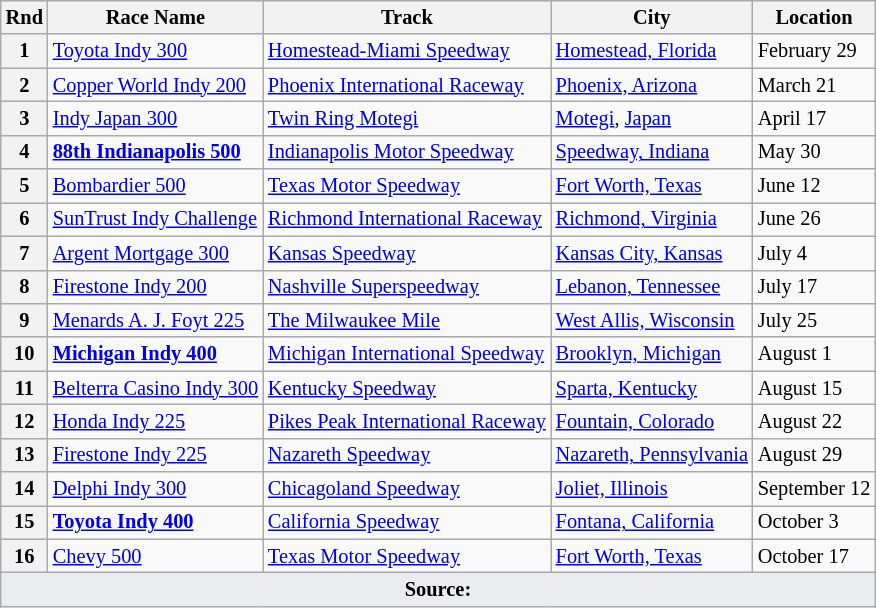<table class="wikitable" style="font-size: 85%">
<tr>
<th>Rnd</th>
<th>Race Name</th>
<th>Track</th>
<th>City</th>
<th>Location</th>
</tr>
<tr>
<th>1</th>
<td><a href='#'>Toyota Indy 300</a></td>
<td><a href='#'>Homestead-Miami Speedway</a></td>
<td><a href='#'>Homestead, Florida</a></td>
<td>February 29</td>
</tr>
<tr>
<th>2</th>
<td><a href='#'>Copper World Indy 200</a></td>
<td><a href='#'>Phoenix International Raceway</a></td>
<td><a href='#'>Phoenix, Arizona</a></td>
<td>March 21</td>
</tr>
<tr>
<th>3</th>
<td><a href='#'>Indy Japan 300</a></td>
<td><a href='#'>Twin Ring Motegi</a></td>
<td><a href='#'>Motegi</a>, <a href='#'>Japan</a></td>
<td>April 17</td>
</tr>
<tr>
<th>4</th>
<td><strong><a href='#'>88th Indianapolis 500</a></strong></td>
<td><a href='#'>Indianapolis Motor Speedway</a></td>
<td><a href='#'>Speedway, Indiana</a></td>
<td>May 30</td>
</tr>
<tr>
<th>5</th>
<td><a href='#'>Bombardier 500</a></td>
<td><a href='#'>Texas Motor Speedway</a></td>
<td><a href='#'>Fort Worth, Texas</a></td>
<td>June 12</td>
</tr>
<tr>
<th>6</th>
<td><a href='#'>SunTrust Indy Challenge</a></td>
<td><a href='#'>Richmond International Raceway</a></td>
<td><a href='#'>Richmond, Virginia</a></td>
<td>June 26</td>
</tr>
<tr>
<th>7</th>
<td><a href='#'>Argent Mortgage 300</a></td>
<td><a href='#'>Kansas Speedway</a></td>
<td><a href='#'>Kansas City, Kansas</a></td>
<td>July 4</td>
</tr>
<tr>
<th>8</th>
<td><a href='#'>Firestone Indy 200</a></td>
<td><a href='#'>Nashville Superspeedway</a></td>
<td><a href='#'>Lebanon, Tennessee</a></td>
<td>July 17</td>
</tr>
<tr>
<th>9</th>
<td><a href='#'>Menards A. J. Foyt 225</a></td>
<td><a href='#'>The Milwaukee Mile</a></td>
<td><a href='#'>West Allis, Wisconsin</a></td>
<td>July 25</td>
</tr>
<tr>
<th>10</th>
<td><strong><a href='#'>Michigan Indy 400</a></strong></td>
<td><a href='#'>Michigan International Speedway</a></td>
<td><a href='#'>Brooklyn, Michigan</a></td>
<td>August 1</td>
</tr>
<tr>
<th>11</th>
<td><a href='#'>Belterra Casino Indy 300</a></td>
<td><a href='#'>Kentucky Speedway</a></td>
<td><a href='#'>Sparta, Kentucky</a></td>
<td>August 15</td>
</tr>
<tr>
<th>12</th>
<td><a href='#'>Honda Indy 225</a></td>
<td><a href='#'>Pikes Peak International Raceway</a></td>
<td><a href='#'>Fountain, Colorado</a></td>
<td>August 22</td>
</tr>
<tr>
<th>13</th>
<td><a href='#'>Firestone Indy 225</a></td>
<td><a href='#'>Nazareth Speedway</a></td>
<td><a href='#'>Nazareth, Pennsylvania</a></td>
<td>August 29</td>
</tr>
<tr>
<th>14</th>
<td><a href='#'>Delphi Indy 300</a></td>
<td><a href='#'>Chicagoland Speedway</a></td>
<td><a href='#'>Joliet, Illinois</a></td>
<td>September 12</td>
</tr>
<tr>
<th>15</th>
<td><strong><a href='#'>Toyota Indy 400</a></strong></td>
<td><a href='#'>California Speedway</a></td>
<td><a href='#'>Fontana, California</a></td>
<td>October 3</td>
</tr>
<tr>
<th>16</th>
<td><a href='#'>Chevy 500</a></td>
<td><a href='#'>Texas Motor Speedway</a></td>
<td><a href='#'>Fort Worth, Texas</a></td>
<td>October 17</td>
</tr>
<tr>
<td colspan="6" style="background-color:#EAECF0;text-align:center"><strong>Source:</strong></td>
</tr>
</table>
